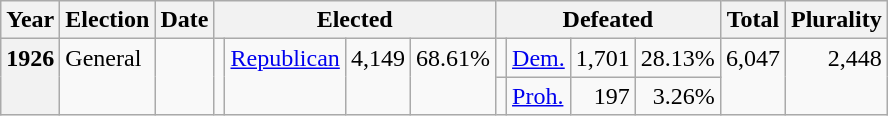<table class=wikitable>
<tr>
<th>Year</th>
<th>Election</th>
<th>Date</th>
<th ! colspan="4">Elected</th>
<th ! colspan="4">Defeated</th>
<th>Total</th>
<th>Plurality</th>
</tr>
<tr>
<th rowspan="2" valign="top">1926</th>
<td rowspan="2" valign="top">General</td>
<td rowspan="2" valign="top"></td>
<td rowspan="2" valign="top"></td>
<td rowspan="2" valign="top" ><a href='#'>Republican</a></td>
<td rowspan="2" valign="top" align="right">4,149</td>
<td rowspan="2" valign="top" align="right">68.61%</td>
<td valign="top"></td>
<td valign="top" ><a href='#'>Dem.</a></td>
<td valign="top" align="right">1,701</td>
<td valign="top" align="right">28.13%</td>
<td rowspan="2" valign="top" align="right">6,047</td>
<td rowspan="2" valign="top" align="right">2,448</td>
</tr>
<tr>
<td valign="top"></td>
<td valign="top" ><a href='#'>Proh.</a></td>
<td valign="top" align="right">197</td>
<td valign="top" align="right">3.26%</td>
</tr>
</table>
